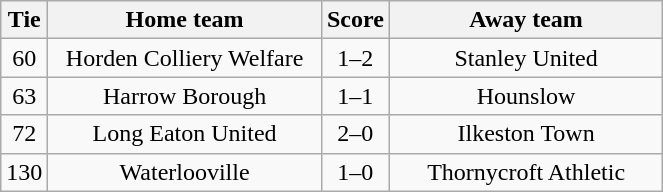<table class="wikitable" style="text-align:center;">
<tr>
<th width=20>Tie</th>
<th width=175>Home team</th>
<th width=20>Score</th>
<th width=175>Away team</th>
</tr>
<tr>
<td>60</td>
<td>Horden Colliery Welfare</td>
<td>1–2</td>
<td>Stanley United</td>
</tr>
<tr>
<td>63</td>
<td>Harrow Borough</td>
<td>1–1</td>
<td>Hounslow</td>
</tr>
<tr>
<td>72</td>
<td>Long Eaton United</td>
<td>2–0</td>
<td>Ilkeston Town</td>
</tr>
<tr>
<td>130</td>
<td>Waterlooville</td>
<td>1–0</td>
<td>Thornycroft Athletic</td>
</tr>
</table>
